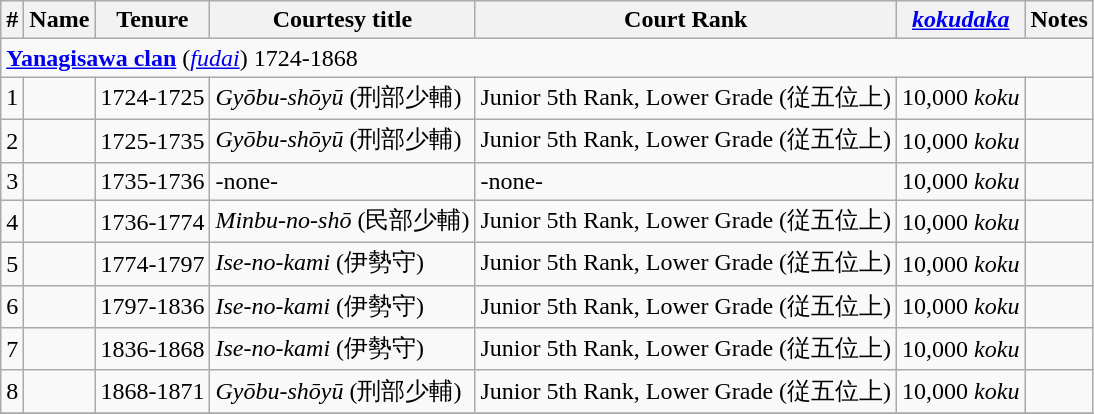<table class=wikitable>
<tr>
<th>#</th>
<th>Name</th>
<th>Tenure</th>
<th>Courtesy title</th>
<th>Court Rank</th>
<th><em><a href='#'>kokudaka</a></em></th>
<th>Notes</th>
</tr>
<tr>
<td colspan=7> <strong><a href='#'>Yanagisawa clan</a></strong> (<em><a href='#'>fudai</a></em>) 1724-1868</td>
</tr>
<tr>
<td>1</td>
<td></td>
<td>1724-1725</td>
<td><em>Gyōbu-shōyū</em> (刑部少輔)</td>
<td>Junior 5th Rank, Lower Grade (従五位上)</td>
<td>10,000 <em>koku</em></td>
<td></td>
</tr>
<tr>
<td>2</td>
<td></td>
<td>1725-1735</td>
<td><em>Gyōbu-shōyū</em>  (刑部少輔)</td>
<td>Junior 5th Rank, Lower Grade (従五位上)</td>
<td>10,000 <em>koku</em></td>
<td></td>
</tr>
<tr>
<td>3</td>
<td></td>
<td>1735-1736</td>
<td>-none-</td>
<td>-none-</td>
<td>10,000 <em>koku</em></td>
<td></td>
</tr>
<tr>
<td>4</td>
<td></td>
<td>1736-1774</td>
<td><em>Minbu-no-shō</em> (民部少輔)</td>
<td>Junior 5th Rank, Lower Grade (従五位上)</td>
<td>10,000 <em>koku</em></td>
<td></td>
</tr>
<tr>
<td>5</td>
<td></td>
<td>1774-1797</td>
<td><em>Ise-no-kami</em> (伊勢守)</td>
<td>Junior 5th Rank, Lower Grade (従五位上)</td>
<td>10,000 <em>koku</em></td>
<td></td>
</tr>
<tr>
<td>6</td>
<td></td>
<td>1797-1836</td>
<td><em>Ise-no-kami</em> (伊勢守)</td>
<td>Junior 5th Rank, Lower Grade (従五位上)</td>
<td>10,000 <em>koku</em></td>
<td></td>
</tr>
<tr>
<td>7</td>
<td></td>
<td>1836-1868</td>
<td><em>Ise-no-kami</em> (伊勢守)</td>
<td>Junior 5th Rank, Lower Grade (従五位上)</td>
<td>10,000 <em>koku</em></td>
<td></td>
</tr>
<tr>
<td>8</td>
<td></td>
<td>1868-1871</td>
<td><em>Gyōbu-shōyū</em>  (刑部少輔)</td>
<td>Junior 5th Rank, Lower Grade (従五位上)</td>
<td>10,000 <em>koku</em></td>
<td></td>
</tr>
<tr>
</tr>
</table>
